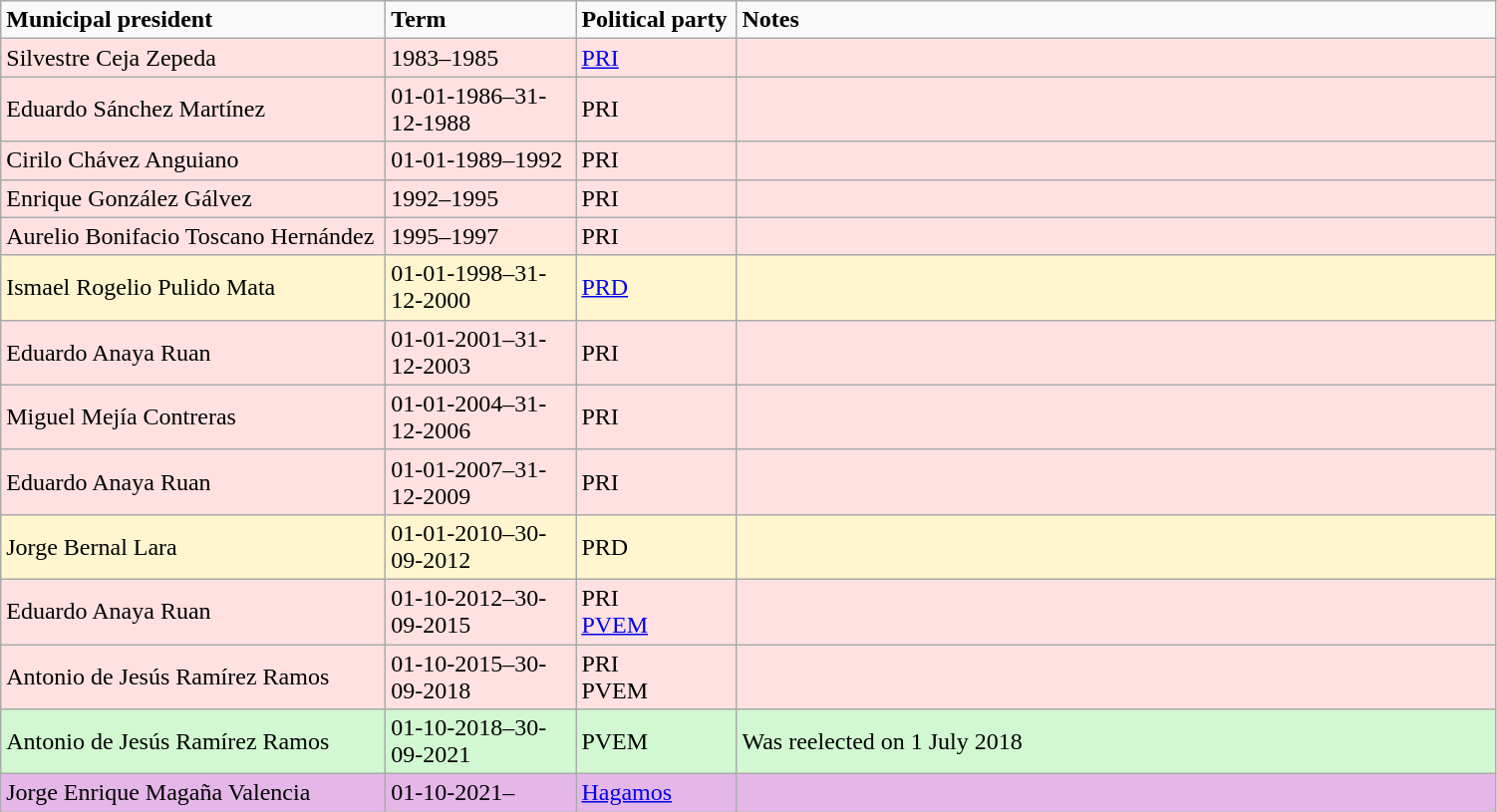<table class="wikitable">
<tr>
<td width=250px><strong>Municipal president</strong></td>
<td width=120px><strong>Term</strong></td>
<td width=100px><strong>Political party</strong></td>
<td width=500px><strong>Notes</strong></td>
</tr>
<tr style="background:#ffe1e1">
<td>Silvestre Ceja Zepeda</td>
<td>1983–1985</td>
<td><a href='#'>PRI</a> </td>
<td></td>
</tr>
<tr style="background:#ffe1e1">
<td>Eduardo Sánchez Martínez</td>
<td>01-01-1986–31-12-1988</td>
<td>PRI </td>
<td></td>
</tr>
<tr style="background:#ffe1e1">
<td>Cirilo Chávez Anguiano</td>
<td>01-01-1989–1992</td>
<td>PRI </td>
<td></td>
</tr>
<tr style="background:#ffe1e1">
<td>Enrique González Gálvez</td>
<td>1992–1995</td>
<td>PRI </td>
<td></td>
</tr>
<tr style="background:#ffe1e1">
<td>Aurelio Bonifacio Toscano Hernández</td>
<td>1995–1997</td>
<td>PRI </td>
<td></td>
</tr>
<tr style="background:#fff6d0">
<td>Ismael Rogelio Pulido Mata</td>
<td>01-01-1998–31-12-2000</td>
<td><a href='#'>PRD</a> </td>
<td></td>
</tr>
<tr style="background:#ffe1e1">
<td>Eduardo Anaya Ruan</td>
<td>01-01-2001–31-12-2003</td>
<td>PRI </td>
<td></td>
</tr>
<tr style="background:#ffe1e1">
<td>Miguel Mejía Contreras</td>
<td>01-01-2004–31-12-2006</td>
<td>PRI </td>
<td></td>
</tr>
<tr style="background:#ffe1e1">
<td>Eduardo Anaya Ruan</td>
<td>01-01-2007–31-12-2009</td>
<td>PRI </td>
<td></td>
</tr>
<tr style="background:#fff6d0">
<td>Jorge Bernal Lara</td>
<td>01-01-2010–30-09-2012</td>
<td>PRD </td>
<td></td>
</tr>
<tr style="background:#ffe1e1">
<td>Eduardo Anaya Ruan</td>
<td>01-10-2012–30-09-2015</td>
<td>PRI <br> <a href='#'>PVEM</a> </td>
<td></td>
</tr>
<tr style="background:#ffe1e1">
<td>Antonio de Jesús Ramírez Ramos</td>
<td>01-10-2015–30-09-2018</td>
<td>PRI <br> PVEM </td>
<td></td>
</tr>
<tr style="background:#d2f8d2">
<td>Antonio de Jesús Ramírez Ramos</td>
<td>01-10-2018–30-09-2021</td>
<td>PVEM </td>
<td>Was reelected on 1 July 2018</td>
</tr>
<tr style="background:#e4b7e8">
<td>Jorge Enrique Magaña Valencia</td>
<td>01-10-2021–</td>
<td><a href='#'>Hagamos</a> </td>
<td></td>
</tr>
</table>
